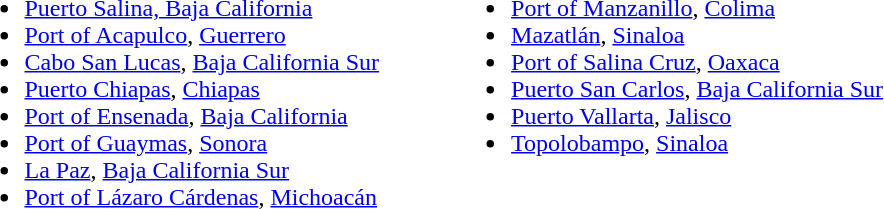<table>
<tr valign=top>
<td><br><ul><li><a href='#'>Puerto Salina, Baja California</a></li><li><a href='#'>Port of Acapulco</a>, <a href='#'>Guerrero</a></li><li><a href='#'>Cabo San Lucas</a>, <a href='#'>Baja California Sur</a></li><li><a href='#'>Puerto Chiapas</a>, <a href='#'>Chiapas</a></li><li><a href='#'>Port of Ensenada</a>, <a href='#'>Baja California</a></li><li><a href='#'>Port of Guaymas</a>, <a href='#'>Sonora</a></li><li><a href='#'>La Paz</a>, <a href='#'>Baja California Sur</a></li><li><a href='#'>Port of Lázaro Cárdenas</a>, <a href='#'>Michoacán</a></li></ul></td>
<td width=40></td>
<td><br><ul><li><a href='#'>Port of Manzanillo</a>, <a href='#'>Colima</a></li><li><a href='#'>Mazatlán</a>, <a href='#'>Sinaloa</a></li><li><a href='#'>Port of Salina Cruz</a>, <a href='#'>Oaxaca</a></li><li><a href='#'>Puerto San Carlos</a>, <a href='#'>Baja California Sur</a></li><li><a href='#'>Puerto Vallarta</a>, <a href='#'>Jalisco</a></li><li><a href='#'>Topolobampo</a>, <a href='#'>Sinaloa</a></li></ul></td>
</tr>
</table>
